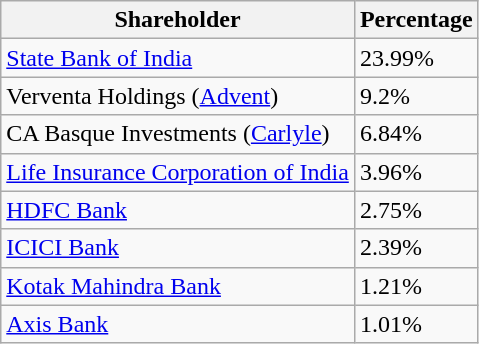<table class="wikitable">
<tr>
<th>Shareholder</th>
<th>Percentage</th>
</tr>
<tr>
<td><a href='#'>State Bank of India</a></td>
<td>23.99%</td>
</tr>
<tr>
<td>Verventa Holdings (<a href='#'>Advent</a>)</td>
<td>9.2%</td>
</tr>
<tr>
<td>CA Basque Investments (<a href='#'>Carlyle</a>)</td>
<td>6.84%</td>
</tr>
<tr>
<td><a href='#'>Life Insurance Corporation of India</a></td>
<td>3.96%</td>
</tr>
<tr>
<td><a href='#'>HDFC Bank</a></td>
<td>2.75%</td>
</tr>
<tr>
<td><a href='#'>ICICI Bank</a></td>
<td>2.39%</td>
</tr>
<tr>
<td><a href='#'>Kotak Mahindra Bank</a></td>
<td>1.21%</td>
</tr>
<tr>
<td><a href='#'>Axis Bank</a></td>
<td>1.01%</td>
</tr>
</table>
